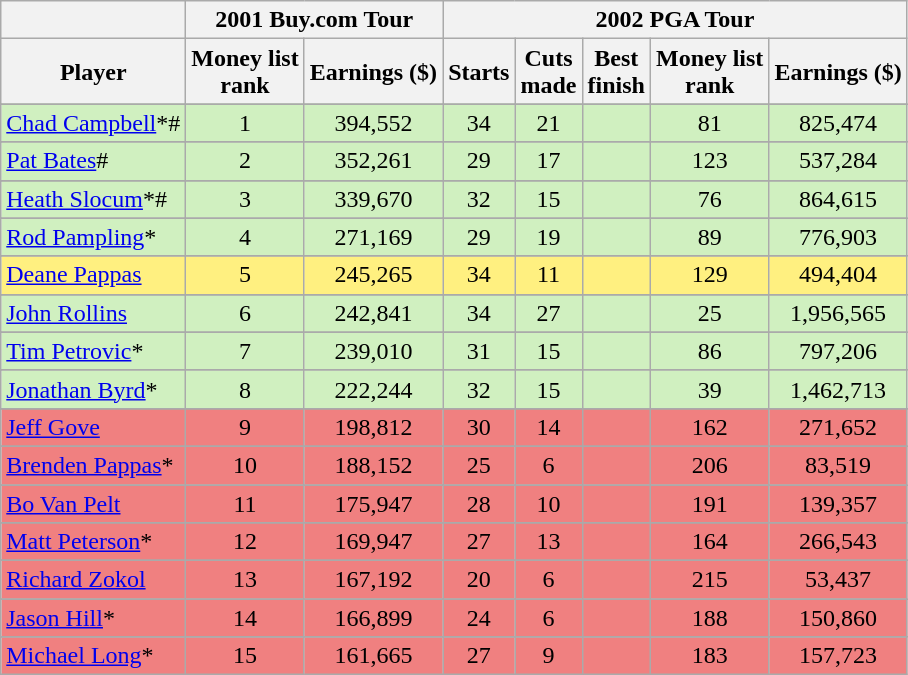<table class="wikitable sortable" style="text-align:center">
<tr>
<th></th>
<th colspan=2>2001 Buy.com Tour</th>
<th colspan=6>2002 PGA Tour</th>
</tr>
<tr>
<th>Player</th>
<th>Money list<br>rank</th>
<th>Earnings ($)</th>
<th>Starts</th>
<th>Cuts<br>made</th>
<th>Best<br>finish</th>
<th>Money list<br>rank</th>
<th>Earnings ($)</th>
</tr>
<tr>
</tr>
<tr style="background:#D0F0C0;">
<td align=left> <a href='#'>Chad Campbell</a>*#</td>
<td>1</td>
<td>394,552</td>
<td>34</td>
<td>21</td>
<td></td>
<td>81</td>
<td>825,474</td>
</tr>
<tr>
</tr>
<tr style="background:#D0F0C0;">
<td align=left> <a href='#'>Pat Bates</a>#</td>
<td>2</td>
<td>352,261</td>
<td>29</td>
<td>17</td>
<td></td>
<td>123</td>
<td>537,284</td>
</tr>
<tr>
</tr>
<tr style="background:#D0F0C0;">
<td align=left> <a href='#'>Heath Slocum</a>*#</td>
<td>3</td>
<td>339,670</td>
<td>32</td>
<td>15</td>
<td></td>
<td>76</td>
<td>864,615</td>
</tr>
<tr>
</tr>
<tr style="background:#D0F0C0;">
<td align=left> <a href='#'>Rod Pampling</a>*</td>
<td>4</td>
<td>271,169</td>
<td>29</td>
<td>19</td>
<td></td>
<td>89</td>
<td>776,903</td>
</tr>
<tr>
</tr>
<tr style="background:#FFF080;">
<td align=left> <a href='#'>Deane Pappas</a></td>
<td>5</td>
<td>245,265</td>
<td>34</td>
<td>11</td>
<td></td>
<td>129</td>
<td>494,404</td>
</tr>
<tr>
</tr>
<tr style="background:#D0F0C0;">
<td align=left> <a href='#'>John Rollins</a></td>
<td>6</td>
<td>242,841</td>
<td>34</td>
<td>27</td>
<td></td>
<td>25</td>
<td>1,956,565</td>
</tr>
<tr>
</tr>
<tr style="background:#D0F0C0;">
<td align=left> <a href='#'>Tim Petrovic</a>*</td>
<td>7</td>
<td>239,010</td>
<td>31</td>
<td>15</td>
<td></td>
<td>86</td>
<td>797,206</td>
</tr>
<tr>
</tr>
<tr style="background:#D0F0C0;">
<td align=left> <a href='#'>Jonathan Byrd</a>*</td>
<td>8</td>
<td>222,244</td>
<td>32</td>
<td>15</td>
<td></td>
<td>39</td>
<td>1,462,713</td>
</tr>
<tr>
</tr>
<tr style="background:#F08080;">
<td align=left> <a href='#'>Jeff Gove</a></td>
<td>9</td>
<td>198,812</td>
<td>30</td>
<td>14</td>
<td></td>
<td>162</td>
<td>271,652</td>
</tr>
<tr>
</tr>
<tr style="background:#F08080;">
<td align=left> <a href='#'>Brenden Pappas</a>*</td>
<td>10</td>
<td>188,152</td>
<td>25</td>
<td>6</td>
<td></td>
<td>206</td>
<td>83,519</td>
</tr>
<tr>
</tr>
<tr style="background:#F08080;">
<td align=left> <a href='#'>Bo Van Pelt</a></td>
<td>11</td>
<td>175,947</td>
<td>28</td>
<td>10</td>
<td></td>
<td>191</td>
<td>139,357</td>
</tr>
<tr>
</tr>
<tr style="background:#F08080;">
<td align=left> <a href='#'>Matt Peterson</a>*</td>
<td>12</td>
<td>169,947</td>
<td>27</td>
<td>13</td>
<td></td>
<td>164</td>
<td>266,543</td>
</tr>
<tr>
</tr>
<tr style="background:#F08080;">
<td align=left> <a href='#'>Richard Zokol</a></td>
<td>13</td>
<td>167,192</td>
<td>20</td>
<td>6</td>
<td></td>
<td>215</td>
<td>53,437</td>
</tr>
<tr>
</tr>
<tr style="background:#F08080;">
<td align=left> <a href='#'>Jason Hill</a>*</td>
<td>14</td>
<td>166,899</td>
<td>24</td>
<td>6</td>
<td></td>
<td>188</td>
<td>150,860</td>
</tr>
<tr>
</tr>
<tr style="background:#F08080;">
<td align=left> <a href='#'>Michael Long</a>*</td>
<td>15</td>
<td>161,665</td>
<td>27</td>
<td>9</td>
<td></td>
<td>183</td>
<td>157,723</td>
</tr>
</table>
